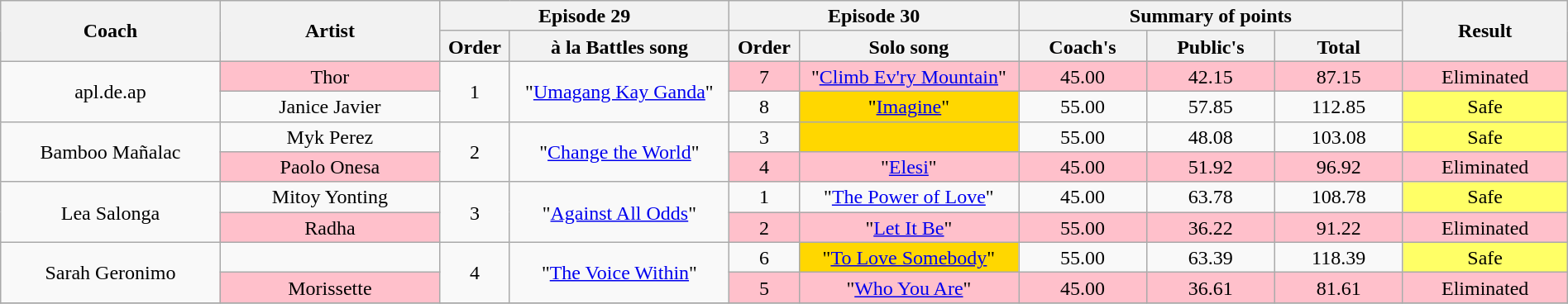<table class="wikitable" style="text-align:center; line-height:17px; width:100%;">
<tr>
<th rowspan="2" width="12%">Coach</th>
<th rowspan="2" width="12%">Artist</th>
<th colspan="2">Episode 29<br><small></small></th>
<th colspan="2">Episode 30<br><small></small></th>
<th colspan="3" width="21%">Summary of points</th>
<th rowspan="2" width="09%">Result</th>
</tr>
<tr>
<th width="03%">Order</th>
<th width="12%">à la Battles song</th>
<th width="03%">Order</th>
<th width="12%">Solo song</th>
<th width="07%">Coach's</th>
<th width="07%">Public's</th>
<th width="07%">Total</th>
</tr>
<tr>
<td rowspan="2">apl.de.ap</td>
<td style="background:pink;">Thor</td>
<td rowspan="2">1</td>
<td rowspan="2">"<a href='#'>Umagang Kay Ganda</a>"</td>
<td style="background:pink;">7</td>
<td style="background:pink;">"<a href='#'>Climb Ev'ry Mountain</a>"</td>
<td style="background:pink;">45.00</td>
<td style="background:pink;">42.15</td>
<td style="background:pink;">87.15</td>
<td style="background:pink;">Eliminated</td>
</tr>
<tr>
<td>Janice Javier</td>
<td>8</td>
<td style="background:gold;">"<a href='#'>Imagine</a>"</td>
<td>55.00</td>
<td>57.85</td>
<td>112.85</td>
<td style="background:#FFFF66;">Safe</td>
</tr>
<tr>
<td rowspan="2">Bamboo Mañalac</td>
<td>Myk Perez</td>
<td rowspan="2">2</td>
<td rowspan="2">"<a href='#'>Change the World</a>"</td>
<td>3</td>
<td style="background:gold;"></td>
<td>55.00</td>
<td>48.08</td>
<td>103.08</td>
<td style="background:#FFFF66;">Safe</td>
</tr>
<tr>
<td style="background:pink;">Paolo Onesa</td>
<td style="background:pink;">4</td>
<td style="background:pink;">"<a href='#'>Elesi</a>"</td>
<td style="background:pink;">45.00</td>
<td style="background:pink;">51.92</td>
<td style="background:pink;">96.92</td>
<td style="background:pink;">Eliminated</td>
</tr>
<tr>
<td rowspan="2">Lea Salonga</td>
<td>Mitoy Yonting</td>
<td rowspan="2">3</td>
<td rowspan="2">"<a href='#'>Against All Odds</a>"</td>
<td>1</td>
<td>"<a href='#'>The Power of Love</a>"</td>
<td>45.00</td>
<td>63.78</td>
<td>108.78</td>
<td style="background:#FFFF66;">Safe</td>
</tr>
<tr>
<td style="background:pink;">Radha</td>
<td style="background:pink;">2</td>
<td style="background:pink;">"<a href='#'>Let It Be</a>"</td>
<td style="background:pink;">55.00</td>
<td style="background:pink;">36.22</td>
<td style="background:pink;">91.22</td>
<td style="background:pink;">Eliminated</td>
</tr>
<tr>
<td rowspan="2">Sarah Geronimo</td>
<td></td>
<td rowspan="2">4</td>
<td rowspan="2">"<a href='#'>The Voice Within</a>"</td>
<td>6</td>
<td style="background:gold;">"<a href='#'>To Love Somebody</a>"</td>
<td>55.00</td>
<td>63.39</td>
<td>118.39</td>
<td style="background:#FFFF66;">Safe</td>
</tr>
<tr>
<td style="background:pink;">Morissette</td>
<td style="background:pink;">5</td>
<td style="background:pink;">"<a href='#'>Who You Are</a>"</td>
<td style="background:pink;">45.00</td>
<td style="background:pink;">36.61</td>
<td style="background:pink;">81.61</td>
<td style="background:pink;">Eliminated</td>
</tr>
<tr>
</tr>
</table>
